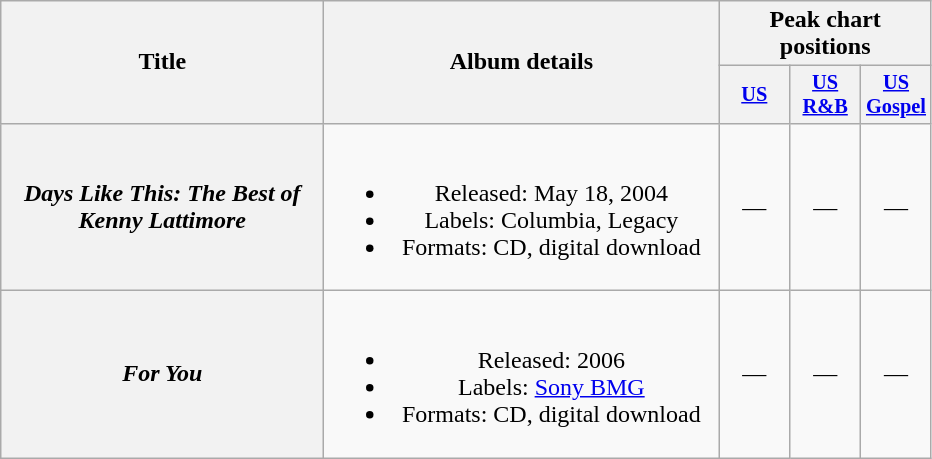<table class="wikitable plainrowheaders" style="text-align:center;">
<tr>
<th scope="col" rowspan="2" style="width:13em;">Title</th>
<th scope="col" rowspan="2" style="width:16em;">Album details</th>
<th scope="col" colspan="3">Peak chart positions</th>
</tr>
<tr>
<th scope="col" style="width:3em;font-size:85%;"><a href='#'>US</a><br></th>
<th scope="col" style="width:3em;font-size:85%;"><a href='#'>US<br>R&B</a><br></th>
<th scope="col" style="width:3em;font-size:85%;"><a href='#'>US<br>Gospel</a><br></th>
</tr>
<tr>
<th scope="row"><em>Days Like This: The Best of Kenny Lattimore</em></th>
<td><br><ul><li>Released: May 18, 2004</li><li>Labels: Columbia, Legacy</li><li>Formats: CD, digital download</li></ul></td>
<td>—</td>
<td>—</td>
<td>—</td>
</tr>
<tr>
<th scope="row"><em>For You</em></th>
<td><br><ul><li>Released: 2006</li><li>Labels: <a href='#'>Sony BMG</a></li><li>Formats: CD, digital download</li></ul></td>
<td>—</td>
<td>—</td>
<td>—</td>
</tr>
</table>
